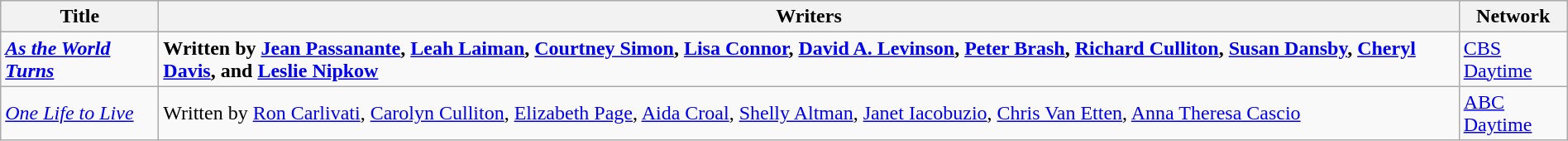<table class="wikitable" width="100%">
<tr>
<th width="120">Title</th>
<th>Writers</th>
<th width="80">Network</th>
</tr>
<tr>
<td><strong><em><a href='#'>As the World Turns</a></em></strong></td>
<td><strong>Written by <a href='#'>Jean Passanante</a>, <a href='#'>Leah Laiman</a>, <a href='#'>Courtney Simon</a>, <a href='#'>Lisa Connor</a>, <a href='#'>David A. Levinson</a>, <a href='#'>Peter Brash</a>, <a href='#'>Richard Culliton</a>, <a href='#'>Susan Dansby</a>, <a href='#'>Cheryl Davis</a>, and <a href='#'>Leslie Nipkow</a></strong></td>
<td><a href='#'>CBS Daytime</a></td>
</tr>
<tr>
<td><em><a href='#'>One Life to Live</a></em></td>
<td>Written by <a href='#'>Ron Carlivati</a>, <a href='#'>Carolyn Culliton</a>, <a href='#'>Elizabeth Page</a>, <a href='#'>Aida Croal</a>, <a href='#'>Shelly Altman</a>, <a href='#'>Janet Iacobuzio</a>, <a href='#'>Chris Van Etten</a>, <a href='#'>Anna Theresa Cascio</a></td>
<td><a href='#'>ABC Daytime</a></td>
</tr>
</table>
